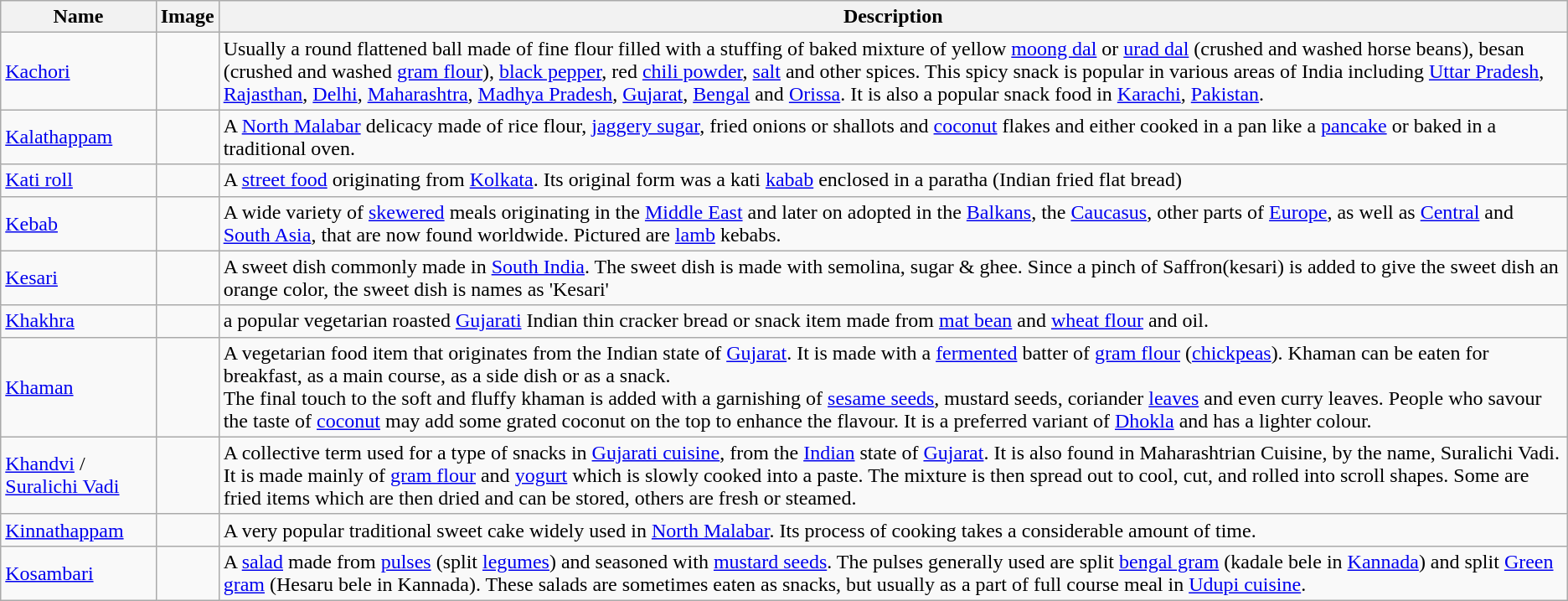<table class="wikitable">
<tr>
<th>Name</th>
<th>Image</th>
<th>Description</th>
</tr>
<tr>
<td><a href='#'>Kachori</a></td>
<td></td>
<td>Usually a round flattened ball made of fine flour filled with a stuffing of baked mixture of yellow <a href='#'>moong dal</a> or <a href='#'>urad dal</a> (crushed and washed horse beans), besan (crushed and washed <a href='#'>gram flour</a>), <a href='#'>black pepper</a>, red <a href='#'>chili powder</a>, <a href='#'>salt</a> and other spices. This spicy snack is popular in various areas of India including <a href='#'>Uttar Pradesh</a>, <a href='#'>Rajasthan</a>, <a href='#'>Delhi</a>, <a href='#'>Maharashtra</a>, <a href='#'>Madhya Pradesh</a>, <a href='#'>Gujarat</a>, <a href='#'>Bengal</a> and <a href='#'>Orissa</a>. It is also a popular snack food in <a href='#'>Karachi</a>, <a href='#'>Pakistan</a>.</td>
</tr>
<tr>
<td><a href='#'>Kalathappam</a></td>
<td></td>
<td>A <a href='#'>North Malabar</a> delicacy made of rice flour, <a href='#'>jaggery sugar</a>, fried onions or shallots and <a href='#'>coconut</a> flakes and either cooked in a pan like a <a href='#'>pancake</a> or baked in a traditional oven.</td>
</tr>
<tr>
<td><a href='#'>Kati roll</a></td>
<td></td>
<td>A <a href='#'>street food</a> originating from <a href='#'>Kolkata</a>. Its original form was a kati <a href='#'>kabab</a> enclosed in a paratha (Indian fried flat bread)</td>
</tr>
<tr>
<td><a href='#'>Kebab</a></td>
<td></td>
<td>A wide variety of <a href='#'>skewered</a> meals originating in the <a href='#'>Middle East</a> and later on adopted in the <a href='#'>Balkans</a>, the <a href='#'>Caucasus</a>, other parts of <a href='#'>Europe</a>, as well as <a href='#'>Central</a> and <a href='#'>South Asia</a>, that are now found worldwide. Pictured are <a href='#'>lamb</a> kebabs.</td>
</tr>
<tr>
<td><a href='#'>Kesari</a></td>
<td></td>
<td>A sweet dish commonly made in <a href='#'>South India</a>. The sweet dish is made with semolina, sugar & ghee. Since a pinch of Saffron(kesari) is added to give the sweet dish an orange color, the sweet dish is names as 'Kesari'</td>
</tr>
<tr>
<td><a href='#'>Khakhra</a></td>
<td></td>
<td>a popular vegetarian roasted <a href='#'>Gujarati</a> Indian thin cracker bread or snack item made from <a href='#'>mat bean</a> and <a href='#'>wheat flour</a> and oil.</td>
</tr>
<tr>
<td><a href='#'>Khaman</a></td>
<td></td>
<td>A vegetarian food item that originates from the Indian state of <a href='#'>Gujarat</a>. It is made with a <a href='#'>fermented</a> batter of <a href='#'>gram flour</a> (<a href='#'>chickpeas</a>). Khaman can be eaten for breakfast, as a main course, as a side dish or as a snack.<br>The final touch to the soft and fluffy khaman is added with a garnishing of <a href='#'>sesame seeds</a>, mustard seeds, coriander <a href='#'>leaves</a> and even curry leaves. People who savour the taste of <a href='#'>coconut</a> may add some grated coconut on the top to enhance the flavour. It is a preferred variant of <a href='#'>Dhokla</a> and has a lighter colour.</td>
</tr>
<tr>
<td><a href='#'>Khandvi</a> / <a href='#'>Suralichi Vadi</a></td>
<td></td>
<td>A collective term used for a type of snacks in <a href='#'>Gujarati cuisine</a>, from the <a href='#'>Indian</a> state of <a href='#'>Gujarat</a>. It is also found in Maharashtrian Cuisine, by the name, Suralichi Vadi. It is made mainly of <a href='#'>gram flour</a> and <a href='#'>yogurt</a> which is slowly cooked into a paste. The mixture is then spread out to cool, cut, and rolled into scroll shapes.  Some are fried items which are then dried and can be stored, others are fresh or steamed.</td>
</tr>
<tr>
<td><a href='#'>Kinnathappam</a></td>
<td></td>
<td>A very popular traditional sweet cake widely used in <a href='#'>North Malabar</a>. Its process of cooking takes a considerable amount of time.</td>
</tr>
<tr>
<td><a href='#'>Kosambari</a></td>
<td></td>
<td>A <a href='#'>salad</a> made from <a href='#'>pulses</a> (split <a href='#'>legumes</a>) and seasoned with <a href='#'>mustard seeds</a>. The pulses generally used are split <a href='#'>bengal gram</a> (kadale bele in <a href='#'>Kannada</a>) and split <a href='#'>Green gram</a> (Hesaru bele in Kannada). These salads are sometimes eaten as snacks, but usually as a part of full course meal in <a href='#'>Udupi cuisine</a>.</td>
</tr>
</table>
